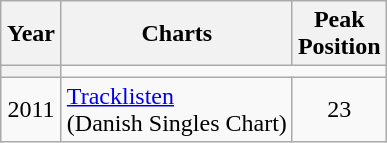<table class="wikitable">
<tr>
<th width="33" rowspan="1" style="text-align:center;">Year</th>
<th>Charts</th>
<th>Peak <br>Position</th>
</tr>
<tr>
<th align="center"></th>
</tr>
<tr>
<td align="center">2011</td>
<td><a href='#'>Tracklisten</a> <br>(Danish Singles Chart)</td>
<td align="center">23</td>
</tr>
</table>
